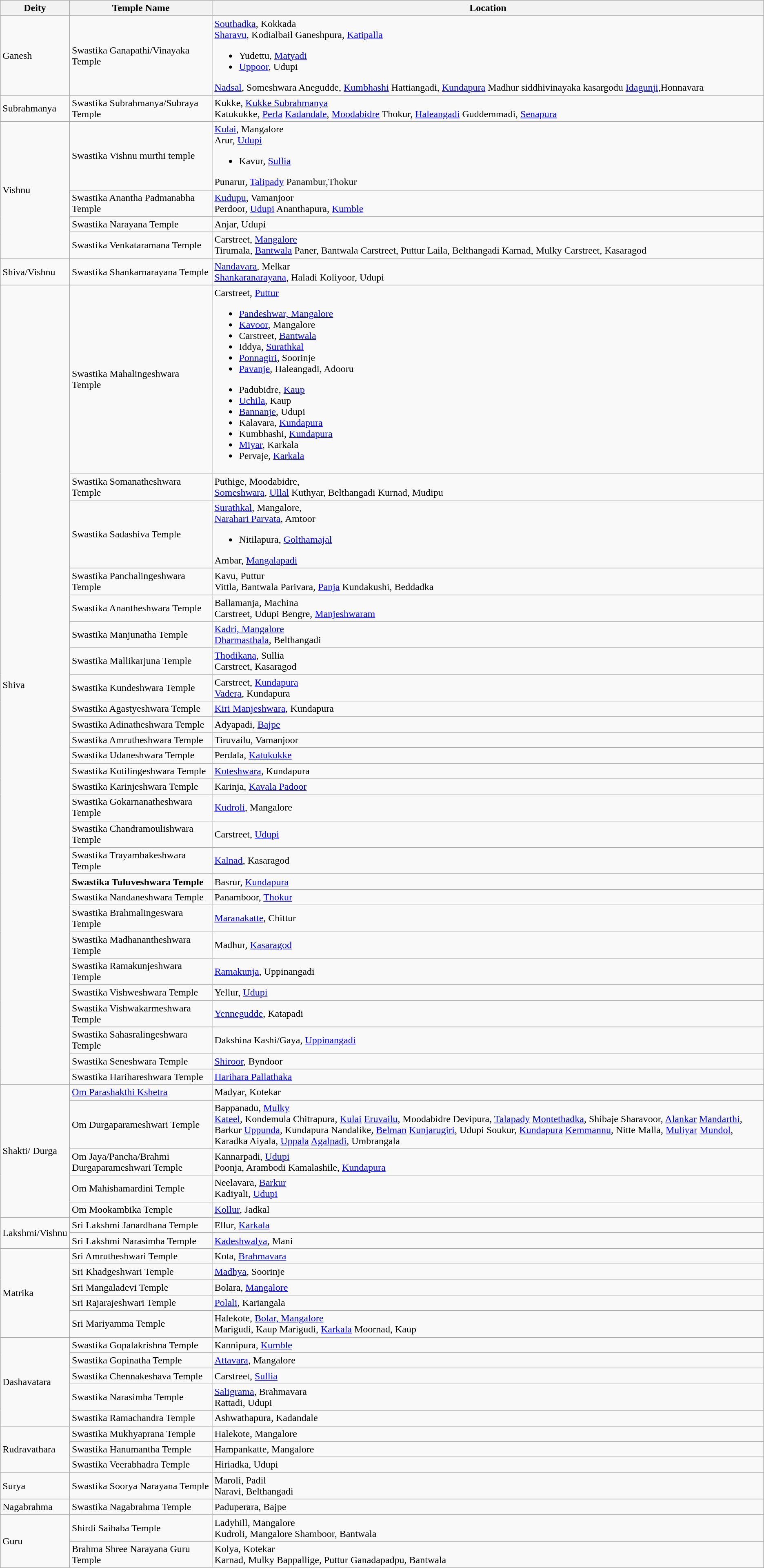<table class="wikitable">
<tr name>
<th>Deity</th>
<th>Temple Name</th>
<th>Location</th>
</tr>
<tr>
<td>Ganesh</td>
<td>Swastika Ganapathi/Vinayaka Temple</td>
<td><a href='#'>Southadka</a>, Kokkada<br><a href='#'>Sharavu</a>, Kodialbail
Ganeshpura, <a href='#'>Katipalla</a><ul><li>Yudettu, <a href='#'>Matyadi</a></li><li><a href='#'>Uppoor</a>, Udupi</li></ul><a href='#'>Nadsal</a>, Someshwara
Anegudde, <a href='#'>Kumbhashi</a>
Hattiangadi, <a href='#'>Kundapura</a>
Madhur siddhivinayaka kasargodu
<a href='#'>Idagunji</a>,Honnavara</td>
</tr>
<tr>
<td>Subrahmanya</td>
<td>Swastika Subrahmanya/Subraya Temple</td>
<td>Kukke, <a href='#'>Kukke Subrahmanya</a><br>Katukukke, <a href='#'>Perla</a>
<a href='#'>Kadandale</a>, <a href='#'>Moodabidre</a>
Thokur, <a href='#'>Haleangadi</a>
Guddemmadi, <a href='#'>Senapura</a></td>
</tr>
<tr>
<td rowspan="4">Vishnu</td>
<td>Swastika Vishnu murthi temple</td>
<td><a href='#'>Kulai</a>, Mangalore<br>Arur, <a href='#'>Udupi</a><ul><li>Kavur, <a href='#'>Sullia</a></li></ul>Punarur, <a href='#'>Talipady</a>
Panambur,Thokur</td>
</tr>
<tr>
<td>Swastika Anantha Padmanabha Temple</td>
<td><a href='#'>Kudupu</a>, Vamanjoor<br>Perdoor, <a href='#'>Udupi</a>
Ananthapura, <a href='#'>Kumble</a></td>
</tr>
<tr>
<td>Swastika Narayana Temple</td>
<td>Anjar, Udupi</td>
</tr>
<tr>
<td>Swastika Venkataramana Temple</td>
<td>Carstreet, <a href='#'>Mangalore</a><br>Tirumala, <a href='#'>Bantwala</a>
Paner, Bantwala
Carstreet, Puttur
Laila, Belthangadi
Karnad, Mulky
Carstreet, Kasaragod</td>
</tr>
<tr>
<td>Shiva/Vishnu</td>
<td>Swastika Shankarnarayana Temple</td>
<td><a href='#'>Nandavara</a>, Melkar<br><a href='#'>Shankaranarayana</a>, Haladi
Koliyoor, Udupi</td>
</tr>
<tr>
<td rowspan="27">Shiva</td>
<td>Swastika Mahalingeshwara Temple</td>
<td>Carstreet, <a href='#'>Puttur</a><br><ul><li><a href='#'>Pandeshwar, Mangalore</a></li><li><a href='#'>Kavoor</a>, Mangalore</li><li>Carstreet, <a href='#'>Bantwala</a></li><li>Iddya, <a href='#'>Surathkal</a></li><li><a href='#'>Ponnagiri</a>, Soorinje</li><li><a href='#'>Pavanje</a>, Haleangadi, Adooru</li></ul><ul><li>Padubidre, <a href='#'>Kaup</a></li><li><a href='#'>Uchila</a>, Kaup</li><li><a href='#'>Bannanje</a>, Udupi</li><li>Kalavara, <a href='#'>Kundapura</a></li><li>Kumbhashi, <a href='#'>Kundapura</a></li><li><a href='#'>Miyar</a>, Karkala</li><li>Pervaje, <a href='#'>Karkala</a></li></ul></td>
</tr>
<tr>
<td>Swastika Somanatheshwara Temple</td>
<td>Puthige, Moodabidre,<br><a href='#'>Someshwara</a>, <a href='#'>Ullal</a>
Kuthyar, Belthangadi
Kurnad, Mudipu</td>
</tr>
<tr>
<td>Swastika Sadashiva Temple</td>
<td><a href='#'>Surathkal</a>, Mangalore,<br><a href='#'>Narahari Parvata</a>, Amtoor<ul><li>Nitilapura, <a href='#'>Golthamajal</a></li></ul>Ambar, <a href='#'>Mangalapadi</a></td>
</tr>
<tr>
<td>Swastika Panchalingeshwara Temple</td>
<td>Kavu, Puttur<br>Vittla, Bantwala
Parivara, <a href='#'>Panja</a>
Kundakushi, Beddadka</td>
</tr>
<tr>
<td>Swastika Anantheshwara Temple</td>
<td>Ballamanja, Machina<br>Carstreet, Udupi
Bengre, <a href='#'>Manjeshwaram</a></td>
</tr>
<tr>
<td>Swastika Manjunatha Temple</td>
<td><a href='#'>Kadri, Mangalore</a><br><a href='#'>Dharmasthala</a>, Belthangadi</td>
</tr>
<tr>
<td>Swastika Mallikarjuna Temple</td>
<td><a href='#'>Thodikana</a>, Sullia<br>Carstreet, Kasaragod</td>
</tr>
<tr>
<td>Swastika Kundeshwara Temple</td>
<td>Carstreet, <a href='#'>Kundapura</a><br><a href='#'>Vadera</a>, Kundapura</td>
</tr>
<tr>
<td>Swastika Agastyeshwara Temple</td>
<td><a href='#'>Kiri Manjeshwara</a>, Kundapura</td>
</tr>
<tr>
<td>Swastika Adinatheshwara Temple</td>
<td>Adyapadi, <a href='#'>Bajpe</a></td>
</tr>
<tr>
<td>Swastika Amrutheshwara Temple</td>
<td>Tiruvailu, Vamanjoor</td>
</tr>
<tr>
<td>Swastika Udaneshwara Temple</td>
<td>Perdala, <a href='#'>Katukukke</a></td>
</tr>
<tr>
<td>Swastika Kotilingeshwara Temple</td>
<td><a href='#'>Koteshwara</a>, Kundapura</td>
</tr>
<tr>
<td>Swastika Karinjeshwara Temple</td>
<td>Karinja, <a href='#'>Kavala Padoor</a></td>
</tr>
<tr>
<td>Swastika Gokarnanatheshwara Temple</td>
<td><a href='#'>Kudroli</a>, Mangalore</td>
</tr>
<tr>
<td>Swastika Chandramoulishwara Temple</td>
<td>Carstreet, <a href='#'>Udupi</a></td>
</tr>
<tr>
<td>Swastika Trayambakeshwara Temple</td>
<td><a href='#'>Kalnad</a>, Kasaragod</td>
</tr>
<tr>
<td><strong>Swastika Tuluveshwara Temple</strong></td>
<td>Basrur, <a href='#'>Kundapura</a></td>
</tr>
<tr>
<td>Swastika Nandaneshwara Temple</td>
<td>Panamboor, <a href='#'>Thokur</a></td>
</tr>
<tr>
<td>Swastika Brahmalingeswara Temple</td>
<td><a href='#'>Maranakatte</a>, Chittur</td>
</tr>
<tr>
<td>Swastika Madhanantheshwara Temple</td>
<td>Madhur, <a href='#'>Kasaragod</a></td>
</tr>
<tr>
<td>Swastika Ramakunjeshwara Temple</td>
<td><a href='#'>Ramakunja</a>, Uppinangadi</td>
</tr>
<tr>
<td>Swastika Vishweshwara Temple</td>
<td>Yellur, <a href='#'>Udupi</a></td>
</tr>
<tr>
<td>Swastika Vishwakarmeshwara Temple</td>
<td><a href='#'>Yennegudde</a>, Katapadi</td>
</tr>
<tr>
<td>Swastika Sahasralingeshwara Temple</td>
<td>Dakshina Kashi/Gaya, <a href='#'>Uppinangadi</a></td>
</tr>
<tr>
<td>Swastika Seneshwara Temple</td>
<td><a href='#'>Shiroor</a>, Byndoor</td>
</tr>
<tr>
<td>Swastika Harihareshwara Temple</td>
<td><a href='#'>Harihara Pallathaka</a></td>
</tr>
<tr>
<td rowspan="5">Shakti/ Durga</td>
<td><a href='#'>Om Parashakthi Kshetra</a></td>
<td>Madyar, Kotekar</td>
</tr>
<tr>
<td>Om Durgaparameshwari Temple</td>
<td>Bappanadu, <a href='#'>Mulky</a><br><a href='#'>Kateel</a>, Kondemula
Chitrapura, <a href='#'>Kulai</a>
<a href='#'>Eruvailu</a>, Moodabidre
Devipura, <a href='#'>Talapady</a>
<a href='#'>Montethadka</a>, Shibaje
Sharavoor, <a href='#'>Alankar</a>
<a href='#'>Mandarthi</a>, Barkur
<a href='#'>Uppunda</a>, Kundapura
Nandalike, <a href='#'>Belman</a>
<a href='#'>Kunjarugiri</a>, Udupi
Soukur, <a href='#'>Kundapura</a>
<a href='#'>Kemmannu</a>, Nitte
Malla, <a href='#'>Muliyar</a>
<a href='#'>Mundol</a>, Karadka
Aiyala, <a href='#'>Uppala</a>
<a href='#'>Agalpadi</a>, Umbrangala</td>
</tr>
<tr>
<td>Om Jaya/Pancha/Brahmi Durgaparameshwari Temple</td>
<td>Kannarpadi, <a href='#'>Udupi</a><br>Poonja, Arambodi
Kamalashile, <a href='#'>Kundapura</a></td>
</tr>
<tr>
<td>Om Mahishamardini Temple</td>
<td>Neelavara, <a href='#'>Barkur</a><br>Kadiyali, <a href='#'>Udupi</a></td>
</tr>
<tr>
<td>Om Mookambika Temple</td>
<td><a href='#'>Kollur</a>, Jadkal</td>
</tr>
<tr>
<td rowspan="2">Lakshmi/Vishnu</td>
<td>Sri Lakshmi Janardhana Temple</td>
<td>Ellur, <a href='#'>Karkala</a></td>
</tr>
<tr>
<td>Sri Lakshmi Narasimha Temple</td>
<td><a href='#'>Kadeshwalya</a>, Mani</td>
</tr>
<tr>
<td rowspan="5">Matrika</td>
<td>Sri Amrutheshwari Temple</td>
<td>Kota, <a href='#'>Brahmavara</a></td>
</tr>
<tr>
<td>Sri Khadgeshwari Temple</td>
<td><a href='#'>Madhya</a>, Soorinje</td>
</tr>
<tr>
<td>Sri Mangaladevi Temple</td>
<td>Bolara, <a href='#'>Mangalore</a></td>
</tr>
<tr>
<td>Sri Rajarajeshwari Temple</td>
<td><a href='#'>Polali</a>, Kariangala</td>
</tr>
<tr>
<td>Sri Mariyamma Temple</td>
<td>Halekote, <a href='#'>Bolar, Mangalore</a><br>Marigudi, Kaup
Marigudi, <a href='#'>Karkala</a>
Moornad, Kaup</td>
</tr>
<tr>
<td rowspan="5">Dashavatara</td>
<td>Swastika Gopalakrishna Temple</td>
<td>Kannipura, <a href='#'>Kumble</a></td>
</tr>
<tr>
<td>Swastika Gopinatha Temple</td>
<td><a href='#'>Attavara</a>, Mangalore</td>
</tr>
<tr>
<td>Swastika Chennakeshava Temple</td>
<td>Carstreet, <a href='#'>Sullia</a></td>
</tr>
<tr>
<td>Swastika Narasimha Temple</td>
<td><a href='#'>Saligrama</a>, Brahmavara<br>Rattadi, Udupi</td>
</tr>
<tr>
<td>Swastika Ramachandra Temple</td>
<td>Ashwathapura, Kadandale</td>
</tr>
<tr swastika parthasarathi temple |mujungavu>
<td rowspan="3">Rudravathara</td>
<td>Swastika Mukhyaprana Temple</td>
<td>Halekote, Mangalore</td>
</tr>
<tr>
<td>Swastika Hanumantha Temple</td>
<td>Hampankatte, Mangalore</td>
</tr>
<tr>
<td>Swastika Veerabhadra Temple</td>
<td>Hiriadka, Udupi</td>
</tr>
<tr>
<td>Surya</td>
<td>Swastika Soorya Narayana Temple</td>
<td>Maroli, Padil<br>Naravi, Belthangadi</td>
</tr>
<tr>
<td>Nagabrahma</td>
<td>Swastika Nagabrahma Temple</td>
<td>Paduperara, Bajpe</td>
</tr>
<tr>
<td rowspan="2">Guru</td>
<td>Shirdi Saibaba Temple</td>
<td>Ladyhill, Mangalore<br>Kudroli, Mangalore
Shamboor, Bantwala</td>
</tr>
<tr>
<td>Brahma Shree Narayana Guru Temple</td>
<td>Kolya, Kotekar<br>Karnad, Mulky
Bappallige, Puttur
Ganadapadpu, Bantwala</td>
</tr>
</table>
